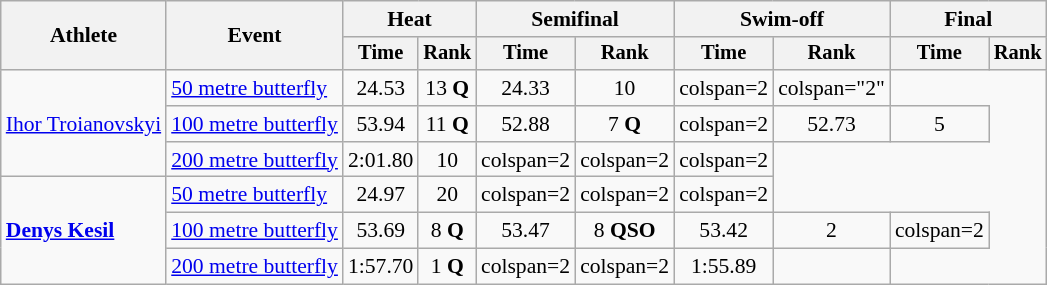<table class=wikitable style="font-size:90%">
<tr>
<th rowspan="2">Athlete</th>
<th rowspan="2">Event</th>
<th colspan="2">Heat</th>
<th colspan="2">Semifinal</th>
<th colspan="2">Swim-off</th>
<th colspan="2">Final</th>
</tr>
<tr style="font-size:95%">
<th>Time</th>
<th>Rank</th>
<th>Time</th>
<th>Rank</th>
<th>Time</th>
<th>Rank</th>
<th>Time</th>
<th>Rank</th>
</tr>
<tr align=center>
<td align=left rowspan=3><a href='#'>Ihor Troianovskyi</a></td>
<td align=left><a href='#'>50 metre butterfly</a></td>
<td>24.53</td>
<td>13 <strong>Q</strong></td>
<td>24.33</td>
<td>10</td>
<td>colspan=2 </td>
<td>colspan="2" </td>
</tr>
<tr align=center>
<td align=left><a href='#'>100 metre butterfly</a></td>
<td>53.94</td>
<td>11 <strong>Q</strong></td>
<td>52.88</td>
<td>7 <strong>Q</strong></td>
<td>colspan=2 </td>
<td>52.73</td>
<td>5</td>
</tr>
<tr align=center>
<td align=left><a href='#'>200 metre butterfly</a></td>
<td>2:01.80</td>
<td>10</td>
<td>colspan=2 </td>
<td>colspan=2 </td>
<td>colspan=2 </td>
</tr>
<tr align=center>
<td align=left rowspan=3><strong><a href='#'>Denys Kesil</a></strong></td>
<td align=left><a href='#'>50 metre butterfly</a></td>
<td>24.97</td>
<td>20</td>
<td>colspan=2 </td>
<td>colspan=2 </td>
<td>colspan=2 </td>
</tr>
<tr align=center>
<td align=left><a href='#'>100 metre butterfly</a></td>
<td>53.69</td>
<td>8 <strong>Q</strong></td>
<td>53.47</td>
<td>8 <strong>QSO</strong></td>
<td>53.42</td>
<td>2</td>
<td>colspan=2 </td>
</tr>
<tr align=center>
<td align=left><a href='#'>200 metre butterfly</a></td>
<td>1:57.70</td>
<td>1 <strong>Q</strong></td>
<td>colspan=2 </td>
<td>colspan=2 </td>
<td>1:55.89</td>
<td></td>
</tr>
</table>
